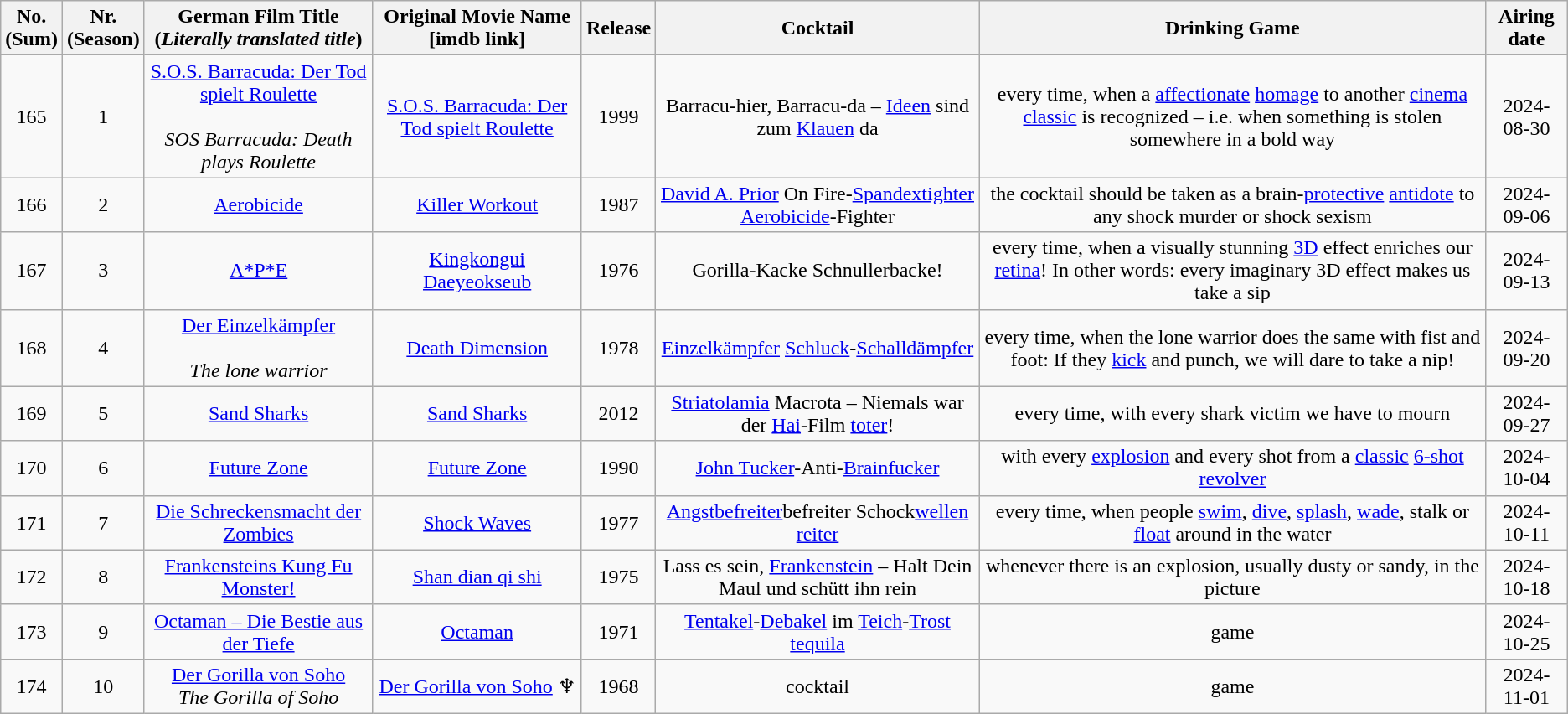<table class="wikitable sortable zebra" style="text-align:center;">
<tr>
<th>No.<br>(Sum)</th>
<th>Nr.<br>(Season)</th>
<th>German Film Title <br> (<em>Literally translated title</em>)</th>
<th>Original Movie Name [imdb link]</th>
<th>Release</th>
<th>Cocktail</th>
<th>Drinking Game</th>
<th>Airing date</th>
</tr>
<tr>
<td>165</td>
<td>1</td>
<td><a href='#'>S.O.S. Barracuda: Der Tod spielt Roulette</a><br><br> <em>SOS Barracuda: Death plays Roulette</em></td>
<td><a href='#'>S.O.S. Barracuda: Der Tod spielt Roulette</a> </td>
<td>1999</td>
<td>Barracu-hier, Barracu-da – <a href='#'>Ideen</a> sind zum <a href='#'>Klauen</a> da</td>
<td>every time, when a <a href='#'>affectionate</a> <a href='#'>homage</a> to another <a href='#'>cinema classic</a> is recognized – i.e. when something is stolen somewhere in a bold way</td>
<td>2024-08-30</td>
</tr>
<tr>
<td>166</td>
<td>2</td>
<td><a href='#'>Aerobicide</a></td>
<td><a href='#'>Killer Workout</a></td>
<td>1987</td>
<td><a href='#'>David A. Prior</a> On Fire-<a href='#'>Spandextighter</a> <a href='#'>Aerobicide</a>-Fighter</td>
<td>the cocktail should be taken as a brain-<a href='#'>protective</a> <a href='#'>antidote</a> to any shock murder or shock sexism</td>
<td>2024-09-06</td>
</tr>
<tr>
<td>167</td>
<td>3</td>
<td><a href='#'>A*P*E</a></td>
<td><a href='#'>Kingkongui Daeyeokseub</a></td>
<td>1976</td>
<td>Gorilla-Kacke Schnullerbacke!</td>
<td>every time, when a visually stunning <a href='#'>3D</a> effect enriches our <a href='#'>retina</a>! In other words: every imaginary 3D effect makes us take a sip</td>
<td>2024-09-13</td>
</tr>
<tr>
<td>168</td>
<td>4</td>
<td><a href='#'>Der Einzelkämpfer</a><br><br> <em>The lone warrior</em></td>
<td><a href='#'>Death Dimension</a></td>
<td>1978</td>
<td><a href='#'>Einzelkämpfer</a> <a href='#'>Schluck</a>-<a href='#'>Schalldämpfer</a></td>
<td>every time, when the lone warrior does the same with fist and foot: If they <a href='#'>kick</a> and punch, we will dare to take a nip!</td>
<td>2024-09-20</td>
</tr>
<tr>
<td>169</td>
<td>5</td>
<td><a href='#'>Sand Sharks</a></td>
<td><a href='#'>Sand Sharks</a></td>
<td>2012</td>
<td><a href='#'>Striatolamia</a> Macrota – Niemals war der <a href='#'>Hai</a>-Film <a href='#'>toter</a>!</td>
<td>every time, with every shark victim we have to mourn</td>
<td>2024-09-27</td>
</tr>
<tr>
<td>170</td>
<td>6</td>
<td><a href='#'>Future Zone</a></td>
<td><a href='#'>Future Zone</a></td>
<td>1990</td>
<td><a href='#'>John Tucker</a>-Anti-<a href='#'>Brainfucker</a></td>
<td>with every <a href='#'>explosion</a> and every shot from a <a href='#'>classic</a> <a href='#'>6-shot</a> <a href='#'>revolver</a></td>
<td>2024-10-04</td>
</tr>
<tr>
<td>171</td>
<td>7</td>
<td><a href='#'>Die Schreckensmacht der Zombies</a></td>
<td><a href='#'>Shock Waves</a></td>
<td>1977</td>
<td><a href='#'>Angstbefreiter</a>befreiter Schock<a href='#'>wellen</a> <a href='#'>reiter</a></td>
<td>every time, when people <a href='#'>swim</a>, <a href='#'>dive</a>, <a href='#'>splash</a>, <a href='#'>wade</a>, stalk or <a href='#'>float</a> around in the water</td>
<td>2024-10-11</td>
</tr>
<tr>
<td>172</td>
<td>8</td>
<td><a href='#'>Frankensteins Kung Fu Monster!</a></td>
<td><a href='#'>Shan dian qi shi</a> </td>
<td>1975</td>
<td>Lass es sein, <a href='#'>Frankenstein</a> – Halt Dein Maul und schütt ihn rein</td>
<td>whenever there is an explosion, usually dusty or sandy, in the picture</td>
<td>2024-10-18</td>
</tr>
<tr>
<td>173</td>
<td>9</td>
<td><a href='#'>Octaman – Die Bestie aus der Tiefe</a></td>
<td><a href='#'>Octaman</a></td>
<td>1971</td>
<td><a href='#'>Tentakel</a>-<a href='#'>Debakel</a> im <a href='#'>Teich</a>-<a href='#'>Trost</a> <a href='#'>tequila</a></td>
<td>game</td>
<td>2024-10-25</td>
</tr>
<tr>
<td>174</td>
<td>10</td>
<td><a href='#'>Der Gorilla von Soho</a><br><em>The Gorilla of Soho</em></td>
<td><a href='#'>Der Gorilla von Soho</a> ♆</td>
<td>1968</td>
<td>cocktail</td>
<td>game</td>
<td>2024-11-01</td>
</tr>
</table>
